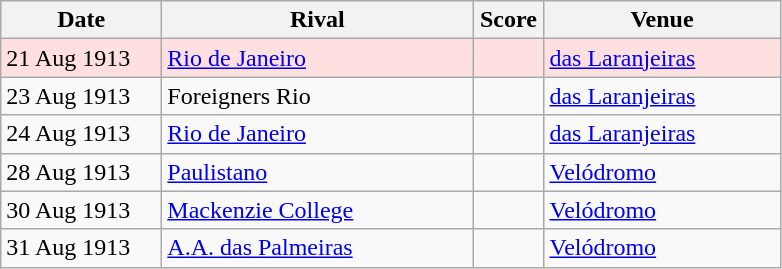<table class="wikitable sortable">
<tr>
<th width=100px>Date</th>
<th width=200px>Rival</th>
<th width=40px>Score</th>
<th width=150px>Venue</th>
</tr>
<tr style="background:#ffe0e0">
<td>21 Aug 1913</td>
<td> <a href='#'>Rio de Janeiro</a></td>
<td></td>
<td><a href='#'>das Laranjeiras</a></td>
</tr>
<tr>
<td>23 Aug 1913</td>
<td> Foreigners Rio</td>
<td></td>
<td><a href='#'>das Laranjeiras</a></td>
</tr>
<tr>
<td>24 Aug 1913</td>
<td> <a href='#'>Rio de Janeiro</a></td>
<td></td>
<td><a href='#'>das Laranjeiras</a></td>
</tr>
<tr>
<td>28 Aug 1913</td>
<td> <a href='#'>Paulistano</a></td>
<td></td>
<td><a href='#'>Velódromo</a></td>
</tr>
<tr>
<td>30 Aug 1913</td>
<td> <a href='#'>Mackenzie College</a></td>
<td></td>
<td><a href='#'>Velódromo</a></td>
</tr>
<tr>
<td>31 Aug 1913</td>
<td> <a href='#'>A.A. das Palmeiras</a></td>
<td></td>
<td><a href='#'>Velódromo</a></td>
</tr>
</table>
